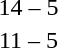<table style="text-align:center">
<tr>
<th width=200></th>
<th width=100></th>
<th width=200></th>
</tr>
<tr>
<td align=right><strong></strong></td>
<td>14 – 5</td>
<td align=left></td>
</tr>
<tr>
<td align=right><strong></strong></td>
<td>11 – 5</td>
<td align=left></td>
</tr>
</table>
